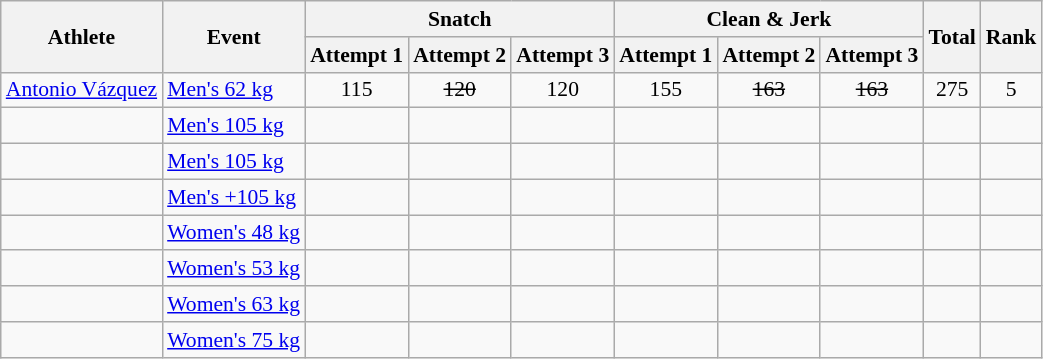<table class="wikitable" border="1" style="font-size:90%">
<tr>
<th rowspan=2>Athlete</th>
<th rowspan=2>Event</th>
<th colspan=3>Snatch</th>
<th colspan=3>Clean & Jerk</th>
<th rowspan=2>Total</th>
<th rowspan=2>Rank</th>
</tr>
<tr>
<th>Attempt 1</th>
<th>Attempt 2</th>
<th>Attempt 3</th>
<th>Attempt 1</th>
<th>Attempt 2</th>
<th>Attempt 3</th>
</tr>
<tr>
<td><a href='#'>Antonio Vázquez</a></td>
<td><a href='#'>Men's 62 kg</a></td>
<td align=center>115</td>
<td align=center><del>120</del></td>
<td align=center>120</td>
<td align=center>155</td>
<td align=center><del>163</del></td>
<td align=center><del>163</del></td>
<td align=center>275</td>
<td align=center>5</td>
</tr>
<tr>
<td></td>
<td><a href='#'>Men's 105 kg</a></td>
<td align=center></td>
<td align=center></td>
<td align=center></td>
<td align=center></td>
<td align=center></td>
<td align=center></td>
<td align=center></td>
<td align=center></td>
</tr>
<tr>
<td></td>
<td><a href='#'>Men's 105 kg</a></td>
<td align=center></td>
<td align=center></td>
<td align=center></td>
<td align=center></td>
<td align=center></td>
<td align=center></td>
<td align=center></td>
<td align=center></td>
</tr>
<tr>
<td></td>
<td><a href='#'>Men's +105 kg</a></td>
<td align=center></td>
<td align=center></td>
<td align=center></td>
<td align=center></td>
<td align=center></td>
<td align=center></td>
<td align=center></td>
<td align=center></td>
</tr>
<tr>
<td></td>
<td><a href='#'>Women's 48 kg</a></td>
<td align=center></td>
<td align=center></td>
<td align=center></td>
<td align=center></td>
<td align=center></td>
<td align=center></td>
<td align=center></td>
<td align=center></td>
</tr>
<tr>
<td></td>
<td><a href='#'>Women's 53 kg</a></td>
<td align=center></td>
<td align=center></td>
<td align=center></td>
<td align=center></td>
<td align=center></td>
<td align=center></td>
<td align=center></td>
<td align=center></td>
</tr>
<tr>
<td></td>
<td><a href='#'>Women's 63 kg</a></td>
<td align=center></td>
<td align=center></td>
<td align=center></td>
<td align=center></td>
<td align=center></td>
<td align=center></td>
<td align=center></td>
<td align=center></td>
</tr>
<tr>
<td></td>
<td><a href='#'>Women's 75 kg</a></td>
<td align=center></td>
<td align=center></td>
<td align=center></td>
<td align=center></td>
<td align=center></td>
<td align=center></td>
<td align=center></td>
<td align=center></td>
</tr>
</table>
